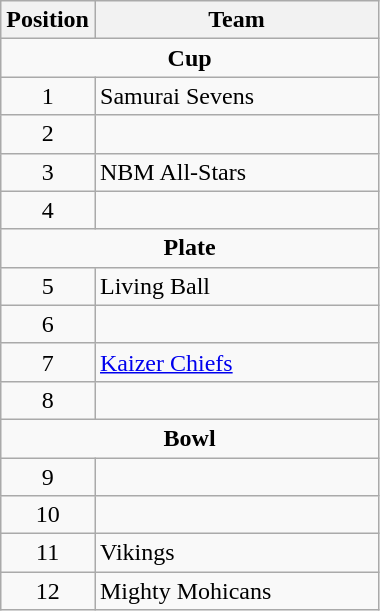<table class="wikitable" width=20%>
<tr>
<th width=20%>Position</th>
<th width=80%>Team</th>
</tr>
<tr>
<td colspan=2 align=center><strong>Cup</strong></td>
</tr>
<tr>
<td align=center>1</td>
<td>Samurai Sevens</td>
</tr>
<tr>
<td align=center>2</td>
<td></td>
</tr>
<tr>
<td align=center>3</td>
<td>NBM All-Stars</td>
</tr>
<tr>
<td align=center>4</td>
<td></td>
</tr>
<tr>
<td colspan=2 align=center><strong>Plate</strong></td>
</tr>
<tr>
<td align=center>5</td>
<td>Living Ball</td>
</tr>
<tr>
<td align=center>6</td>
<td></td>
</tr>
<tr>
<td align=center>7</td>
<td><a href='#'>Kaizer Chiefs</a></td>
</tr>
<tr>
<td align=center>8</td>
<td></td>
</tr>
<tr>
<td colspan=2 align=center><strong>Bowl</strong></td>
</tr>
<tr>
<td align=center>9</td>
<td></td>
</tr>
<tr>
<td align=center>10</td>
<td></td>
</tr>
<tr>
<td align=center>11</td>
<td>Vikings</td>
</tr>
<tr>
<td align=center>12</td>
<td>Mighty Mohicans</td>
</tr>
</table>
